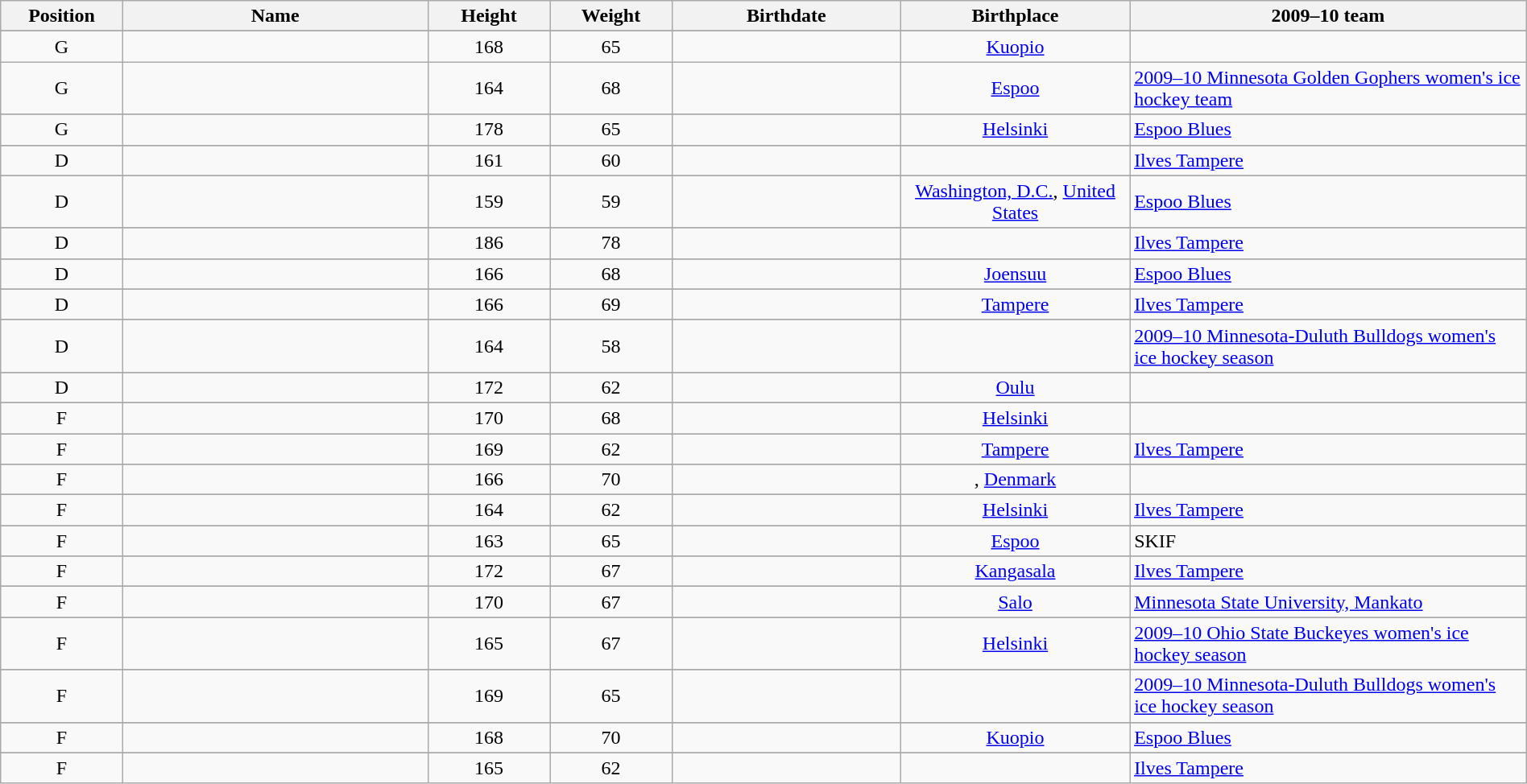<table class="wikitable sortable" width="100%">
<tr>
<th width="08%">Position</th>
<th width="20%">Name</th>
<th width="08%">Height</th>
<th width="08%">Weight</th>
<th width="15%">Birthdate</th>
<th width="15%">Birthplace</th>
<th width="30%">2009–10 team</th>
</tr>
<tr>
</tr>
<tr align="center">
<td>G</td>
<td align="left"></td>
<td>168</td>
<td>65</td>
<td align="right"></td>
<td><a href='#'>Kuopio</a></td>
<td align="left"> </td>
</tr>
<tr align="center">
<td>G</td>
<td align="left"></td>
<td>164</td>
<td>68</td>
<td align="right"></td>
<td><a href='#'>Espoo</a></td>
<td align="left"> <a href='#'>2009–10 Minnesota Golden Gophers women's ice hockey team</a></td>
</tr>
<tr>
</tr>
<tr align="center">
<td>G</td>
<td align="left"></td>
<td>178</td>
<td>65</td>
<td align="right"></td>
<td><a href='#'>Helsinki</a></td>
<td align="left"> <a href='#'>Espoo Blues</a></td>
</tr>
<tr>
</tr>
<tr align="center">
<td>D</td>
<td align="left"></td>
<td>161</td>
<td>60</td>
<td align="right"></td>
<td></td>
<td align="left"> <a href='#'>Ilves Tampere</a></td>
</tr>
<tr>
</tr>
<tr align="center">
<td>D</td>
<td align="left"></td>
<td>159</td>
<td>59</td>
<td align="right"></td>
<td><a href='#'>Washington, D.C.</a>, <a href='#'>United States</a></td>
<td align="left"> <a href='#'>Espoo Blues</a></td>
</tr>
<tr>
</tr>
<tr align="center">
<td>D</td>
<td align="left"></td>
<td>186</td>
<td>78</td>
<td align="right"></td>
<td></td>
<td align="left"> <a href='#'>Ilves Tampere</a></td>
</tr>
<tr>
</tr>
<tr align="center">
<td>D</td>
<td align="left"></td>
<td>166</td>
<td>68</td>
<td align="right"></td>
<td><a href='#'>Joensuu</a></td>
<td align="left"> <a href='#'>Espoo Blues</a></td>
</tr>
<tr>
</tr>
<tr align="center">
<td>D</td>
<td align="left"></td>
<td>166</td>
<td>69</td>
<td align="right"></td>
<td><a href='#'>Tampere</a></td>
<td align="left"> <a href='#'>Ilves Tampere</a></td>
</tr>
<tr>
</tr>
<tr align="center">
<td>D</td>
<td align="left"></td>
<td>164</td>
<td>58</td>
<td align="right"></td>
<td></td>
<td align="left"> <a href='#'>2009–10 Minnesota-Duluth Bulldogs women's ice hockey season</a></td>
</tr>
<tr>
</tr>
<tr align="center">
<td>D</td>
<td align="left"></td>
<td>172</td>
<td>62</td>
<td align="right"></td>
<td><a href='#'>Oulu</a></td>
<td align="left"> </td>
</tr>
<tr>
</tr>
<tr align="center">
<td>F</td>
<td align="left"></td>
<td>170</td>
<td>68</td>
<td align="right"></td>
<td><a href='#'>Helsinki</a></td>
<td align="left"> </td>
</tr>
<tr>
</tr>
<tr align="center">
<td>F</td>
<td align="left"></td>
<td>169</td>
<td>62</td>
<td align="right"></td>
<td><a href='#'>Tampere</a></td>
<td align="left"> <a href='#'>Ilves Tampere</a></td>
</tr>
<tr>
</tr>
<tr align="center">
<td>F</td>
<td align="left"></td>
<td>166</td>
<td>70</td>
<td align="right"></td>
<td>, <a href='#'>Denmark</a></td>
<td align="left"> </td>
</tr>
<tr>
</tr>
<tr align="center">
<td>F</td>
<td align="left"></td>
<td>164</td>
<td>62</td>
<td align="right"></td>
<td><a href='#'>Helsinki</a></td>
<td align="left"> <a href='#'>Ilves Tampere</a></td>
</tr>
<tr>
</tr>
<tr align="center">
<td>F</td>
<td align="left"></td>
<td>163</td>
<td>65</td>
<td align="right"></td>
<td><a href='#'>Espoo</a></td>
<td align="left"> SKIF</td>
</tr>
<tr>
</tr>
<tr align="center">
<td>F</td>
<td align="left"></td>
<td>172</td>
<td>67</td>
<td align="right"></td>
<td><a href='#'>Kangasala</a></td>
<td align="left"> <a href='#'>Ilves Tampere</a></td>
</tr>
<tr>
</tr>
<tr align="center">
<td>F</td>
<td align="left"></td>
<td>170</td>
<td>67</td>
<td align="right"></td>
<td><a href='#'>Salo</a></td>
<td align="left"> <a href='#'>Minnesota State University, Mankato</a></td>
</tr>
<tr>
</tr>
<tr align="center">
<td>F</td>
<td align="left"></td>
<td>165</td>
<td>67</td>
<td align="right"></td>
<td><a href='#'>Helsinki</a></td>
<td align="left"> <a href='#'>2009–10 Ohio State Buckeyes women's ice hockey season</a></td>
</tr>
<tr>
</tr>
<tr align="center">
<td>F</td>
<td align="left"></td>
<td>169</td>
<td>65</td>
<td align="right"></td>
<td></td>
<td align="left"> <a href='#'>2009–10 Minnesota-Duluth Bulldogs women's ice hockey season</a></td>
</tr>
<tr>
</tr>
<tr align="center">
<td>F</td>
<td align="left"></td>
<td>168</td>
<td>70</td>
<td align="right"></td>
<td><a href='#'>Kuopio</a></td>
<td align="left"> <a href='#'>Espoo Blues</a></td>
</tr>
<tr>
</tr>
<tr align="center">
<td>F</td>
<td align="left"></td>
<td>165</td>
<td>62</td>
<td align="right"></td>
<td></td>
<td align="left"> <a href='#'>Ilves Tampere</a></td>
</tr>
</table>
